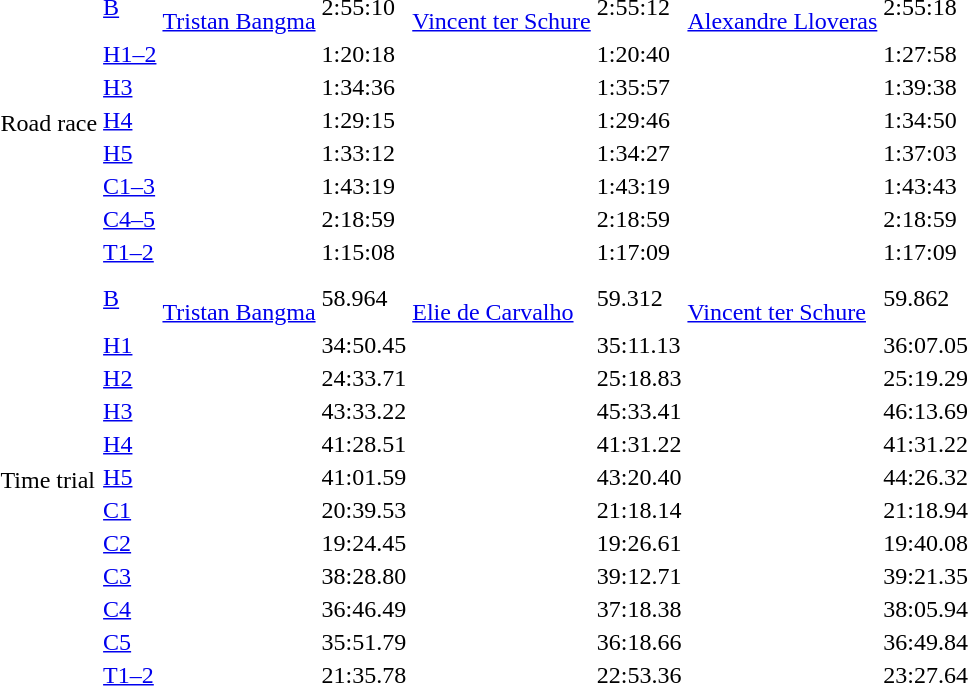<table>
<tr>
<td rowspan=8>Road race<br></td>
<td><a href='#'>B</a></td>
<td><br><a href='#'>Tristan Bangma</a><br></td>
<td>2:55:10</td>
<td><br><a href='#'>Vincent ter Schure</a><br></td>
<td>2:55:12</td>
<td><br><a href='#'>Alexandre Lloveras</a><br></td>
<td>2:55:18</td>
</tr>
<tr>
<td><a href='#'>H1–2</a></td>
<td></td>
<td>1:20:18</td>
<td></td>
<td>1:20:40</td>
<td></td>
<td>1:27:58</td>
</tr>
<tr>
<td><a href='#'>H3</a></td>
<td></td>
<td>1:34:36</td>
<td></td>
<td>1:35:57</td>
<td></td>
<td>1:39:38</td>
</tr>
<tr>
<td><a href='#'>H4</a></td>
<td></td>
<td>1:29:15</td>
<td></td>
<td>1:29:46</td>
<td></td>
<td>1:34:50</td>
</tr>
<tr>
<td><a href='#'>H5</a></td>
<td></td>
<td>1:33:12</td>
<td></td>
<td>1:34:27</td>
<td></td>
<td>1:37:03</td>
</tr>
<tr>
<td><a href='#'>C1–3</a></td>
<td></td>
<td>1:43:19</td>
<td></td>
<td>1:43:19</td>
<td></td>
<td>1:43:43</td>
</tr>
<tr>
<td><a href='#'>C4–5</a></td>
<td></td>
<td>2:18:59</td>
<td></td>
<td>2:18:59</td>
<td></td>
<td>2:18:59</td>
</tr>
<tr>
<td><a href='#'>T1–2</a></td>
<td></td>
<td>1:15:08</td>
<td></td>
<td>1:17:09</td>
<td></td>
<td>1:17:09</td>
</tr>
<tr>
<td rowspan=12>Time trial<br></td>
<td><a href='#'>B</a></td>
<td><br><a href='#'>Tristan Bangma</a><br></td>
<td>58.964</td>
<td><br><a href='#'>Elie de Carvalho</a><br></td>
<td>59.312</td>
<td><br><a href='#'>Vincent ter Schure</a><br></td>
<td>59.862</td>
</tr>
<tr>
<td><a href='#'>H1</a></td>
<td></td>
<td>34:50.45</td>
<td></td>
<td>35:11.13</td>
<td></td>
<td>36:07.05</td>
</tr>
<tr>
<td><a href='#'>H2</a></td>
<td></td>
<td>24:33.71</td>
<td></td>
<td>25:18.83</td>
<td></td>
<td>25:19.29</td>
</tr>
<tr>
<td><a href='#'>H3</a></td>
<td></td>
<td>43:33.22</td>
<td></td>
<td>45:33.41</td>
<td></td>
<td>46:13.69</td>
</tr>
<tr>
<td><a href='#'>H4</a></td>
<td></td>
<td>41:28.51</td>
<td></td>
<td>41:31.22</td>
<td></td>
<td>41:31.22</td>
</tr>
<tr>
<td><a href='#'>H5</a></td>
<td></td>
<td>41:01.59</td>
<td></td>
<td>43:20.40</td>
<td></td>
<td>44:26.32</td>
</tr>
<tr>
<td><a href='#'>C1</a></td>
<td></td>
<td>20:39.53</td>
<td></td>
<td>21:18.14</td>
<td></td>
<td>21:18.94</td>
</tr>
<tr>
<td><a href='#'>C2</a></td>
<td></td>
<td>19:24.45</td>
<td></td>
<td>19:26.61</td>
<td></td>
<td>19:40.08</td>
</tr>
<tr>
<td><a href='#'>C3</a></td>
<td></td>
<td>38:28.80</td>
<td></td>
<td>39:12.71</td>
<td></td>
<td>39:21.35</td>
</tr>
<tr>
<td><a href='#'>C4</a></td>
<td></td>
<td>36:46.49</td>
<td></td>
<td>37:18.38</td>
<td></td>
<td>38:05.94</td>
</tr>
<tr>
<td><a href='#'>C5</a></td>
<td></td>
<td>35:51.79</td>
<td></td>
<td>36:18.66</td>
<td></td>
<td>36:49.84</td>
</tr>
<tr>
<td><a href='#'>T1–2</a></td>
<td></td>
<td>21:35.78</td>
<td></td>
<td>22:53.36</td>
<td></td>
<td>23:27.64</td>
</tr>
</table>
